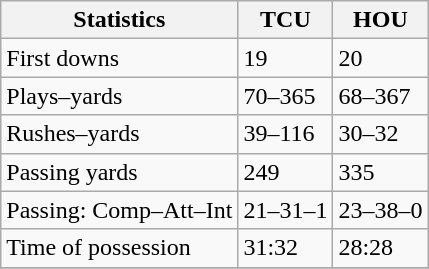<table class="wikitable">
<tr>
<th>Statistics</th>
<th>TCU</th>
<th>HOU</th>
</tr>
<tr>
<td>First downs</td>
<td>19</td>
<td>20</td>
</tr>
<tr>
<td>Plays–yards</td>
<td>70–365</td>
<td>68–367</td>
</tr>
<tr>
<td>Rushes–yards</td>
<td>39–116</td>
<td>30–32</td>
</tr>
<tr>
<td>Passing yards</td>
<td>249</td>
<td>335</td>
</tr>
<tr>
<td>Passing: Comp–Att–Int</td>
<td>21–31–1</td>
<td>23–38–0</td>
</tr>
<tr>
<td>Time of possession</td>
<td>31:32</td>
<td>28:28</td>
</tr>
<tr>
</tr>
</table>
